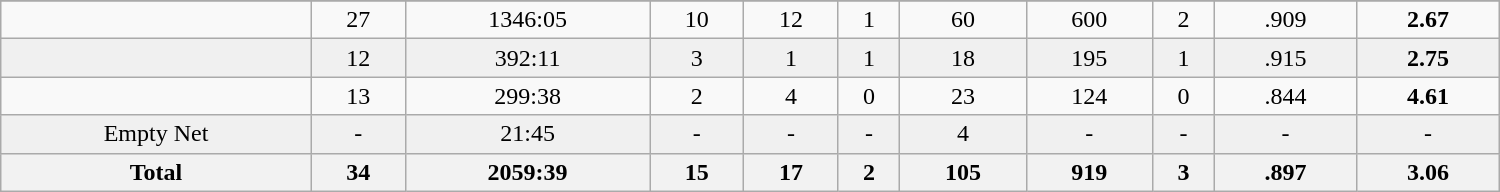<table class="wikitable sortable" width ="1000">
<tr align="center">
</tr>
<tr align="center">
<td></td>
<td>27</td>
<td>1346:05</td>
<td>10</td>
<td>12</td>
<td>1</td>
<td>60</td>
<td>600</td>
<td>2</td>
<td>.909</td>
<td><strong>2.67</strong></td>
</tr>
<tr align="center" bgcolor="#f0f0f0">
<td></td>
<td>12</td>
<td>392:11</td>
<td>3</td>
<td>1</td>
<td>1</td>
<td>18</td>
<td>195</td>
<td>1</td>
<td>.915</td>
<td><strong>2.75</strong></td>
</tr>
<tr align="center" bgcolor="">
<td></td>
<td>13</td>
<td>299:38</td>
<td>2</td>
<td>4</td>
<td>0</td>
<td>23</td>
<td>124</td>
<td>0</td>
<td>.844</td>
<td><strong>4.61</strong></td>
</tr>
<tr align="center" bgcolor="#f0f0f0">
<td>Empty Net</td>
<td>-</td>
<td>21:45</td>
<td>-</td>
<td>-</td>
<td>-</td>
<td>4</td>
<td>-</td>
<td>-</td>
<td>-</td>
<td>-</td>
</tr>
<tr>
<th>Total</th>
<th>34</th>
<th>2059:39</th>
<th>15</th>
<th>17</th>
<th>2</th>
<th>105</th>
<th>919</th>
<th>3</th>
<th>.897</th>
<th>3.06</th>
</tr>
</table>
